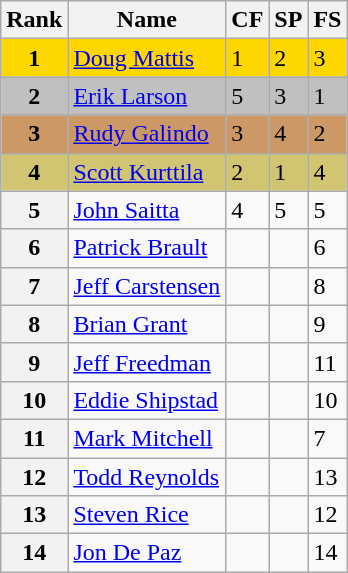<table class="wikitable">
<tr>
<th>Rank</th>
<th>Name</th>
<th>CF</th>
<th>SP</th>
<th>FS</th>
</tr>
<tr bgcolor="gold">
<td align="center"><strong>1</strong></td>
<td><a href='#'>Doug Mattis</a></td>
<td>1</td>
<td>2</td>
<td>3</td>
</tr>
<tr bgcolor="silver">
<td align="center"><strong>2</strong></td>
<td><a href='#'>Erik Larson</a></td>
<td>5</td>
<td>3</td>
<td>1</td>
</tr>
<tr bgcolor="cc9966">
<td align="center"><strong>3</strong></td>
<td><a href='#'>Rudy Galindo</a></td>
<td>3</td>
<td>4</td>
<td>2</td>
</tr>
<tr bgcolor="#d1c571">
<td align="center"><strong>4</strong></td>
<td><a href='#'>Scott Kurttila</a></td>
<td>2</td>
<td>1</td>
<td>4</td>
</tr>
<tr>
<th>5</th>
<td><a href='#'>John Saitta</a></td>
<td>4</td>
<td>5</td>
<td>5</td>
</tr>
<tr>
<th>6</th>
<td><a href='#'>Patrick Brault</a></td>
<td></td>
<td></td>
<td>6</td>
</tr>
<tr>
<th>7</th>
<td><a href='#'>Jeff Carstensen</a></td>
<td></td>
<td></td>
<td>8</td>
</tr>
<tr>
<th>8</th>
<td><a href='#'>Brian Grant</a></td>
<td></td>
<td></td>
<td>9</td>
</tr>
<tr>
<th>9</th>
<td><a href='#'>Jeff Freedman</a></td>
<td></td>
<td></td>
<td>11</td>
</tr>
<tr>
<th>10</th>
<td><a href='#'>Eddie Shipstad</a></td>
<td></td>
<td></td>
<td>10</td>
</tr>
<tr>
<th>11</th>
<td><a href='#'>Mark Mitchell</a></td>
<td></td>
<td></td>
<td>7</td>
</tr>
<tr>
<th>12</th>
<td><a href='#'>Todd Reynolds</a></td>
<td></td>
<td></td>
<td>13</td>
</tr>
<tr>
<th>13</th>
<td><a href='#'>Steven Rice</a></td>
<td></td>
<td></td>
<td>12</td>
</tr>
<tr>
<th>14</th>
<td><a href='#'>Jon De Paz</a></td>
<td></td>
<td></td>
<td>14</td>
</tr>
</table>
